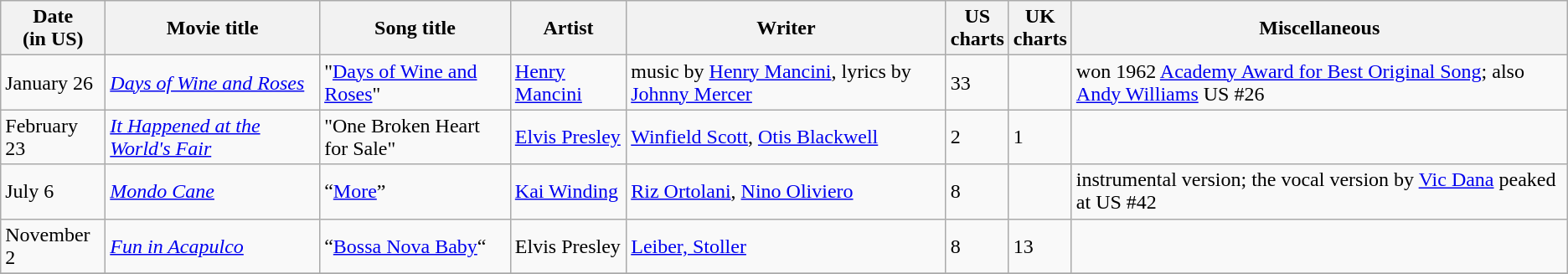<table class="wikitable sortable">
<tr>
<th>Date<br>(in US)</th>
<th>Movie title</th>
<th>Song title</th>
<th>Artist</th>
<th>Writer</th>
<th>US <br>charts</th>
<th>UK<br>charts</th>
<th>Miscellaneous</th>
</tr>
<tr>
<td>January 26</td>
<td><em><a href='#'>Days of Wine and Roses</a></em></td>
<td>"<a href='#'>Days of Wine and Roses</a>"</td>
<td><a href='#'>Henry Mancini</a></td>
<td>music by <a href='#'>Henry Mancini</a>, lyrics by <a href='#'>Johnny Mercer</a></td>
<td>33</td>
<td></td>
<td>won 1962 <a href='#'>Academy Award for Best Original Song</a>; also <a href='#'>Andy Williams</a> US #26</td>
</tr>
<tr>
<td>February 23</td>
<td><em><a href='#'>It Happened at the World's Fair</a></em></td>
<td>"One Broken Heart for Sale"</td>
<td><a href='#'>Elvis Presley</a></td>
<td><a href='#'>Winfield Scott</a>, <a href='#'>Otis Blackwell</a></td>
<td>2</td>
<td>1</td>
<td></td>
</tr>
<tr>
<td>July 6</td>
<td><em><a href='#'>Mondo Cane</a></em></td>
<td>“<a href='#'>More</a>”</td>
<td><a href='#'>Kai Winding</a></td>
<td><a href='#'>Riz Ortolani</a>, <a href='#'>Nino Oliviero</a></td>
<td>8</td>
<td></td>
<td>instrumental version; the vocal version by <a href='#'>Vic Dana</a> peaked at US #42</td>
</tr>
<tr>
<td>November 2</td>
<td><em><a href='#'>Fun in Acapulco</a></em></td>
<td>“<a href='#'>Bossa Nova Baby</a>“</td>
<td>Elvis Presley</td>
<td><a href='#'>Leiber, Stoller</a></td>
<td>8</td>
<td>13</td>
<td></td>
</tr>
<tr>
</tr>
</table>
